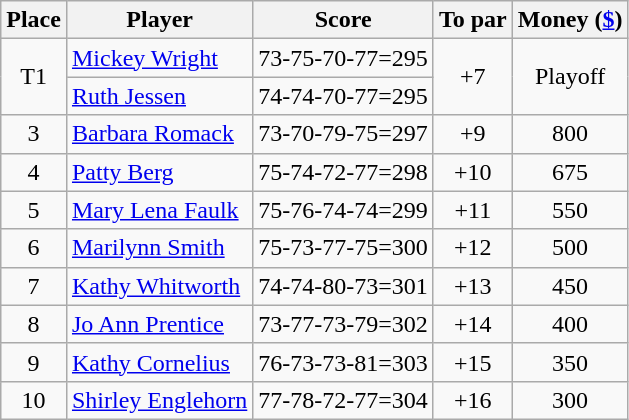<table class="wikitable">
<tr>
<th>Place</th>
<th>Player</th>
<th>Score</th>
<th>To par</th>
<th>Money (<a href='#'>$</a>)</th>
</tr>
<tr>
<td rowspan=2 align=center>T1</td>
<td> <a href='#'>Mickey Wright</a></td>
<td>73-75-70-77=295</td>
<td align=center rowspan=2>+7</td>
<td rowspan=2 align=center>Playoff</td>
</tr>
<tr>
<td> <a href='#'>Ruth Jessen</a></td>
<td>74-74-70-77=295</td>
</tr>
<tr>
<td align=center>3</td>
<td> <a href='#'>Barbara Romack</a></td>
<td>73-70-79-75=297</td>
<td align=center>+9</td>
<td align=center>800</td>
</tr>
<tr>
<td align=center>4</td>
<td> <a href='#'>Patty Berg</a></td>
<td>75-74-72-77=298</td>
<td align=center>+10</td>
<td align=center>675</td>
</tr>
<tr>
<td align=center>5</td>
<td> <a href='#'>Mary Lena Faulk</a></td>
<td>75-76-74-74=299</td>
<td align=center>+11</td>
<td align=center>550</td>
</tr>
<tr>
<td align=center>6</td>
<td> <a href='#'>Marilynn Smith</a></td>
<td>75-73-77-75=300</td>
<td align=center>+12</td>
<td align=center>500</td>
</tr>
<tr>
<td align=center>7</td>
<td> <a href='#'>Kathy Whitworth</a></td>
<td>74-74-80-73=301</td>
<td align=center>+13</td>
<td align=center>450</td>
</tr>
<tr>
<td align=center>8</td>
<td> <a href='#'>Jo Ann Prentice</a></td>
<td>73-77-73-79=302</td>
<td align=center>+14</td>
<td align=center>400</td>
</tr>
<tr>
<td align=center>9</td>
<td> <a href='#'>Kathy Cornelius</a></td>
<td>76-73-73-81=303</td>
<td align=center>+15</td>
<td align=center>350</td>
</tr>
<tr>
<td align=center>10</td>
<td> <a href='#'>Shirley Englehorn</a></td>
<td>77-78-72-77=304</td>
<td align=center>+16</td>
<td align=center>300</td>
</tr>
</table>
